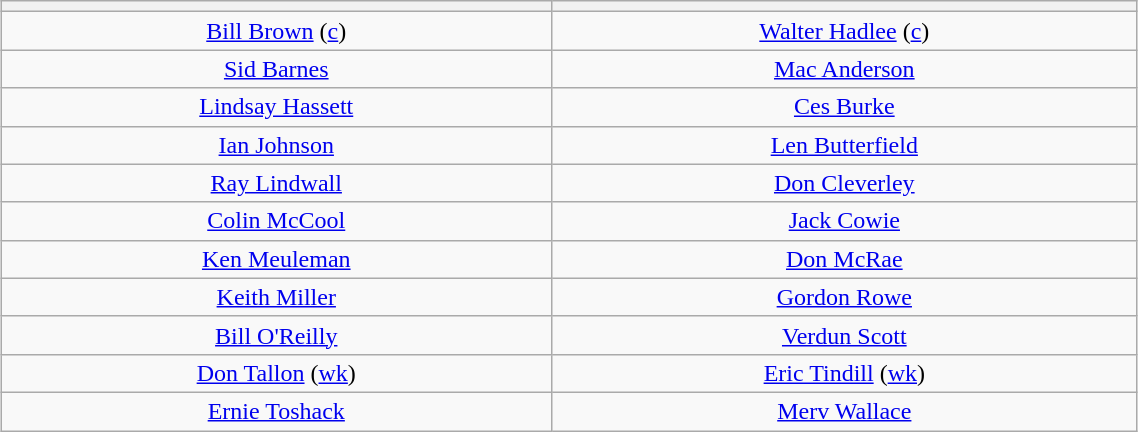<table class="wikitable" style="text-align:center; width:60%; margin:auto">
<tr>
<th></th>
<th></th>
</tr>
<tr>
<td><a href='#'>Bill Brown</a> (<a href='#'>c</a>)</td>
<td><a href='#'>Walter Hadlee</a> (<a href='#'>c</a>)</td>
</tr>
<tr>
<td><a href='#'>Sid Barnes</a></td>
<td><a href='#'>Mac Anderson</a></td>
</tr>
<tr>
<td><a href='#'>Lindsay Hassett</a></td>
<td><a href='#'>Ces Burke</a></td>
</tr>
<tr>
<td><a href='#'>Ian Johnson</a></td>
<td><a href='#'>Len Butterfield</a></td>
</tr>
<tr>
<td><a href='#'>Ray Lindwall</a></td>
<td><a href='#'>Don Cleverley</a></td>
</tr>
<tr>
<td><a href='#'>Colin McCool</a></td>
<td><a href='#'>Jack Cowie</a></td>
</tr>
<tr>
<td><a href='#'>Ken Meuleman</a></td>
<td><a href='#'>Don McRae</a></td>
</tr>
<tr>
<td><a href='#'>Keith Miller</a></td>
<td><a href='#'>Gordon Rowe</a></td>
</tr>
<tr>
<td><a href='#'>Bill O'Reilly</a></td>
<td><a href='#'>Verdun Scott</a></td>
</tr>
<tr>
<td><a href='#'>Don Tallon</a> (<a href='#'>wk</a>)</td>
<td><a href='#'>Eric Tindill</a> (<a href='#'>wk</a>)</td>
</tr>
<tr>
<td><a href='#'>Ernie Toshack</a></td>
<td><a href='#'>Merv Wallace</a></td>
</tr>
</table>
